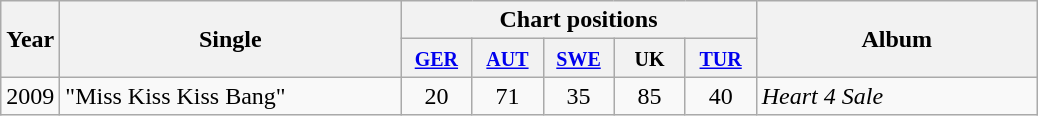<table class="wikitable">
<tr>
<th align="center" rowspan="2">Year</th>
<th width="220" align="center" rowspan="2">Single</th>
<th align="center" colspan="5">Chart positions</th>
<th width="180" align="center" rowspan="2">Album</th>
</tr>
<tr>
<th width="40"><small><a href='#'>GER</a></small></th>
<th width="40"><small><a href='#'>AUT</a></small></th>
<th width="40"><small><a href='#'>SWE</a></small></th>
<th width="40"><small>UK</small></th>
<th width="40"><small><a href='#'>TUR</a></small></th>
</tr>
<tr>
<td align="left" rowspan="1">2009</td>
<td align="left">"Miss Kiss Kiss Bang"</td>
<td align="center">20</td>
<td align="center">71</td>
<td align="center">35</td>
<td align="center">85</td>
<td align="center">40</td>
<td align="left" rowspan="1"><em>Heart 4 Sale</em></td>
</tr>
</table>
